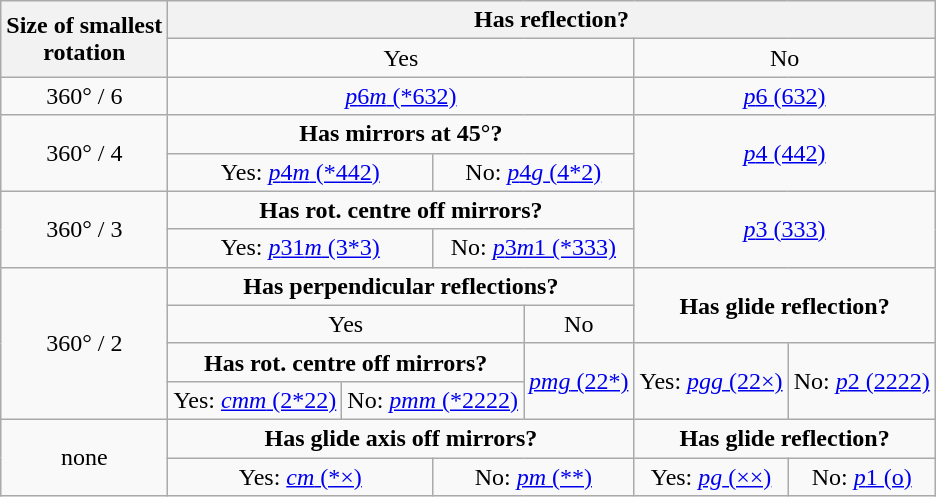<table class="wikitable" style="text-align: center;margin: 1em auto;">
<tr>
<th rowspan="2">Size of smallest<br>rotation</th>
<th colspan="6">Has reflection?</th>
</tr>
<tr>
<td colspan="4">Yes</td>
<td colspan="2">No</td>
</tr>
<tr>
<td>360° / 6</td>
<td colspan="4"><a href='#'><em>p</em>6<em>m</em> (*632)</a></td>
<td colspan="2"><a href='#'><em>p</em>6 (632)</a></td>
</tr>
<tr>
<td rowspan="2">360° / 4</td>
<td colspan="4"><strong>Has mirrors at 45°?</strong></td>
<td rowspan="2" colspan="2"><a href='#'><em>p</em>4 (442)</a></td>
</tr>
<tr>
<td colspan="2">Yes: <a href='#'><em>p</em>4<em>m</em> (*442)</a></td>
<td colspan="2">No: <a href='#'><em>p</em>4<em>g</em> (4*2)</a></td>
</tr>
<tr>
<td rowspan="2">360° / 3</td>
<td colspan="4"><strong>Has rot. centre off mirrors?</strong></td>
<td rowspan="2" colspan="2"><a href='#'><em>p</em>3 (333)</a></td>
</tr>
<tr>
<td colspan="2">Yes: <a href='#'><em>p</em>31<em>m</em> (3*3)</a></td>
<td colspan="2">No: <a href='#'><em>p</em>3<em>m</em>1 (*333)</a></td>
</tr>
<tr>
<td rowspan="4">360° / 2</td>
<td colspan="4"><strong>Has perpendicular reflections?</strong></td>
<td rowspan="2" colspan="2"><strong>Has glide reflection?</strong></td>
</tr>
<tr>
<td colspan="3">Yes</td>
<td>No</td>
</tr>
<tr>
<td colspan="3"><strong>Has rot. centre off mirrors?</strong></td>
<td rowspan="2"><a href='#'><em>pmg</em> (22*)</a></td>
<td rowspan="2">Yes: <a href='#'><em>pgg</em> (22×)</a></td>
<td rowspan="2">No: <a href='#'><em>p</em>2 (2222)</a></td>
</tr>
<tr>
<td>Yes: <a href='#'><em>cmm</em> (2*22)</a></td>
<td colspan="2">No: <a href='#'><em>pmm</em> (*2222)</a></td>
</tr>
<tr>
<td rowspan="2">none</td>
<td colspan="4"><strong>Has glide axis off mirrors?</strong></td>
<td colspan="2"><strong>Has glide reflection?</strong></td>
</tr>
<tr>
<td colspan="2">Yes: <a href='#'><em>cm</em> (*×)</a></td>
<td colspan="2">No: <a href='#'><em>pm</em> (**)</a></td>
<td>Yes: <a href='#'><em>pg</em> (××)</a></td>
<td>No: <a href='#'><em>p</em>1 (o)</a></td>
</tr>
</table>
